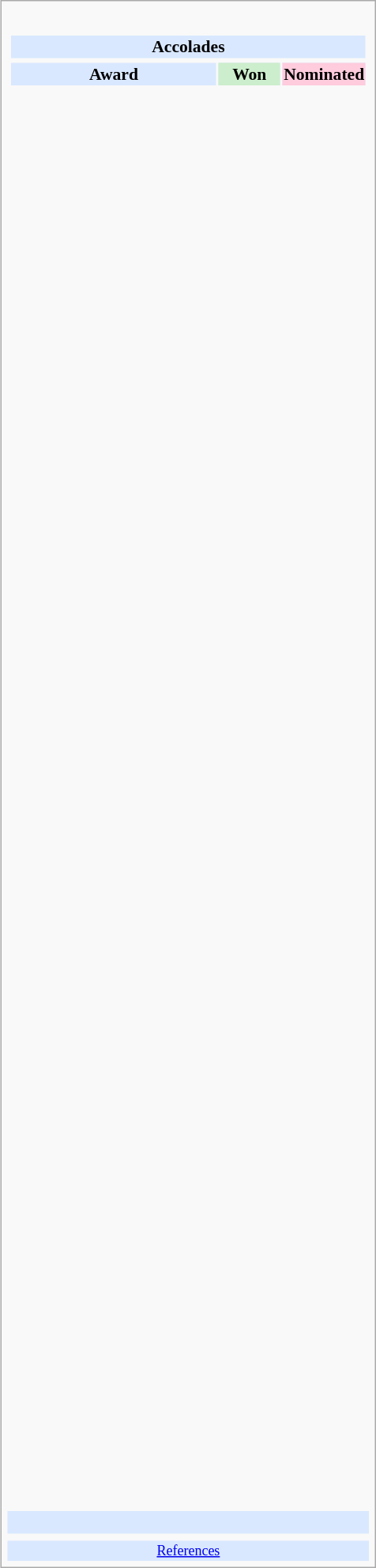<table class="infobox" style="width: 22em; text-align: left; font-size: 90%; vertical-align: middle;">
<tr>
<td colspan="3" style="text-align:center;"> </td>
</tr>
<tr>
<td colspan=3><br><table class="collapsible collapsed" width=100%>
<tr>
<th colspan=3 style="background-color: #D9E8FF; text-align: center;">Accolades</th>
</tr>
<tr>
</tr>
<tr style="background:#d9e8ff; text-align:center;">
<td style="text-align:center;"><strong>Award</strong></td>
<td style="text-align:center; background:#cec; text-size:0.9em; width:50px;"><strong>Won</strong></td>
<td style="text-align:center; background:#fcd; text-size:0.9em; width:50px;"><strong>Nominated</strong></td>
</tr>
<tr>
<td style="text-align:center;"><br></td>
<td></td>
<td></td>
</tr>
<tr>
<td style="text-align:center;"><br></td>
<td></td>
<td></td>
</tr>
<tr>
<td style="text-align:center;"><br></td>
<td></td>
<td></td>
</tr>
<tr>
<td style="text-align:center;"><br></td>
<td></td>
<td></td>
</tr>
<tr>
<td style="text-align:center;"><br></td>
<td></td>
<td></td>
</tr>
<tr>
<td style="text-align:center;"><br></td>
<td></td>
<td></td>
</tr>
<tr>
<td style="text-align:center;"><br></td>
<td></td>
<td></td>
</tr>
<tr>
<td style="text-align:center;"><br></td>
<td></td>
<td></td>
</tr>
<tr>
<td style="text-align:center;"><br></td>
<td></td>
<td></td>
</tr>
<tr>
<td style="text-align:center;"><br></td>
<td></td>
<td></td>
</tr>
<tr>
<td style="text-align:center;"><br></td>
<td></td>
<td></td>
</tr>
<tr>
<td style="text-align:center;"><br></td>
<td></td>
<td></td>
</tr>
<tr>
<td style="text-align:center;"><br></td>
<td></td>
<td></td>
</tr>
<tr>
<td style="text-align:center;"><br></td>
<td></td>
<td></td>
</tr>
<tr>
<td style="text-align:center;"><br></td>
<td></td>
<td></td>
</tr>
<tr>
<td style="text-align:center;"><br></td>
<td></td>
<td></td>
</tr>
<tr>
<td style="text-align:center;"><br></td>
<td></td>
<td></td>
</tr>
<tr>
<td style="text-align:center;"><br></td>
<td></td>
<td></td>
</tr>
<tr>
<td style="text-align:center;"><br></td>
<td></td>
<td></td>
</tr>
<tr>
<td style="text-align:center;"><br></td>
<td></td>
<td></td>
</tr>
<tr>
<td style="text-align:center;"><br></td>
<td></td>
<td></td>
</tr>
<tr>
<td style="text-align:center;"><br></td>
<td></td>
<td></td>
</tr>
<tr>
<td style="text-align:center;"><br></td>
<td></td>
<td></td>
</tr>
<tr>
<td style="text-align:center;"><br></td>
<td></td>
<td></td>
</tr>
<tr>
<td style="text-align:center;"><br></td>
<td></td>
<td></td>
</tr>
<tr>
<td style="text-align:center;"><br></td>
<td></td>
<td></td>
</tr>
<tr>
<td style="text-align:center;"><br></td>
<td></td>
<td></td>
</tr>
<tr>
<td style="text-align:center;"><br></td>
<td></td>
<td></td>
</tr>
<tr>
<td style="text-align:center;"><br></td>
<td></td>
<td></td>
</tr>
<tr>
<td style="text-align:center;"><br></td>
<td></td>
<td></td>
</tr>
<tr>
<td style="text-align:center;"><br></td>
<td></td>
<td></td>
</tr>
<tr>
<td style="text-align:center;"><br></td>
<td></td>
<td></td>
</tr>
<tr>
<td style="text-align:center;"><br></td>
<td></td>
<td></td>
</tr>
<tr>
<td style="text-align:center;"><br></td>
<td></td>
<td></td>
</tr>
<tr>
<td style="text-align:center;"><br></td>
<td></td>
<td></td>
</tr>
<tr>
<td style="text-align:center;"><br></td>
<td></td>
<td></td>
</tr>
<tr>
<td style="text-align:center;"><br></td>
<td></td>
<td></td>
</tr>
<tr>
<td style="text-align:center;"><br></td>
<td></td>
<td></td>
</tr>
<tr>
<td style="text-align:center;"><br></td>
<td></td>
<td></td>
</tr>
<tr>
<td style="text-align:center;"><br></td>
<td></td>
<td></td>
</tr>
<tr>
<td style="text-align:center;"><br></td>
<td></td>
<td></td>
</tr>
<tr>
<td style="text-align:center;"><br></td>
<td></td>
<td></td>
</tr>
<tr>
<td style="text-align:center;"><br></td>
<td></td>
<td></td>
</tr>
<tr>
<td style="text-align:center;"><br></td>
<td></td>
<td></td>
</tr>
<tr>
<td style="text-align:center;"><br></td>
<td></td>
<td></td>
</tr>
<tr>
<td style="text-align:center;"><br></td>
<td></td>
<td></td>
</tr>
<tr>
<td style="text-align:center;"><br></td>
<td></td>
<td></td>
</tr>
<tr>
<td style="text-align:center;"><br></td>
<td></td>
<td></td>
</tr>
<tr>
<td style="text-align:center;"><br></td>
<td></td>
<td></td>
</tr>
<tr>
<td style="text-align:center;"><br></td>
<td></td>
<td></td>
</tr>
<tr>
<td style="text-align:center;"><br></td>
<td></td>
<td></td>
</tr>
<tr>
<td style="text-align:center;"><br></td>
<td></td>
<td></td>
</tr>
<tr>
<td style="text-align:center;"><br></td>
<td></td>
<td></td>
</tr>
<tr>
<td style="text-align:center;"><br></td>
<td></td>
<td></td>
</tr>
<tr>
<td style="text-align:center;"><br></td>
<td></td>
<td></td>
</tr>
<tr>
<td style="text-align:center;"><br></td>
<td></td>
<td></td>
</tr>
<tr>
<td style="text-align:center;"><br></td>
<td></td>
<td></td>
</tr>
</table>
</td>
</tr>
<tr style="background:#d9e8ff;">
<td style="text-align:center;" colspan="3"><br></td>
</tr>
<tr>
<td></td>
<td></td>
<td></td>
</tr>
<tr style="background:#d9e8ff;">
<td colspan="3" style="font-size: smaller; text-align:center;"><a href='#'>References</a></td>
</tr>
</table>
